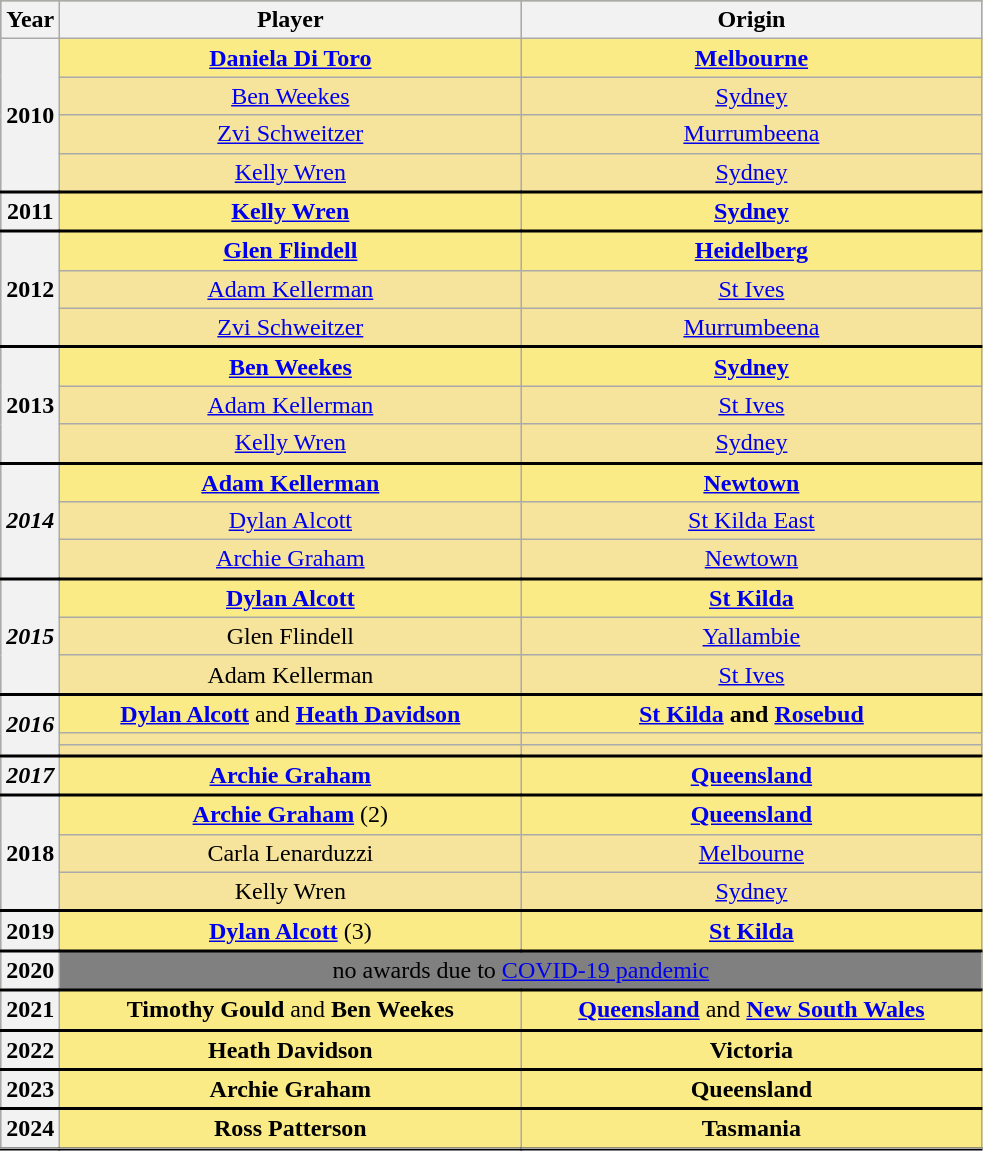<table class="wikitable" rowspan=2 style="text-align: center; background: #f6e39c">
<tr style="background:#bebebe;">
<th scope="col">Year</th>
<th scope="col" width=300>Player</th>
<th scope="col" width=300>Origin</th>
</tr>
<tr>
<th scope="row"  rowspan=4 style="text-align:center">2010</th>
<td style="background:#FAEB86"><strong><a href='#'>Daniela Di Toro</a></strong></td>
<td style="background:#FAEB86"><strong><a href='#'>Melbourne</a></strong></td>
</tr>
<tr>
<td><a href='#'>Ben Weekes</a></td>
<td><a href='#'>Sydney</a></td>
</tr>
<tr>
<td><a href='#'>Zvi Schweitzer</a></td>
<td><a href='#'>Murrumbeena</a></td>
</tr>
<tr>
<td><a href='#'>Kelly Wren</a></td>
<td><a href='#'>Sydney</a></td>
</tr>
<tr style="border-top:2px solid black">
<th scope="row"  rowspan=1 style="text-align:center">2011</th>
<td style="background:#FAEB86"><strong><a href='#'>Kelly Wren</a></strong></td>
<td style="background:#FAEB86"><strong><a href='#'>Sydney</a></strong></td>
</tr>
<tr style="border-top:2px solid black">
<th scope="row"  rowspan=3 style="text-align:center">2012</th>
<td style="background:#FAEB86"><strong><a href='#'>Glen Flindell</a></strong></td>
<td style="background:#FAEB86"><strong><a href='#'>Heidelberg</a></strong></td>
</tr>
<tr>
<td><a href='#'>Adam Kellerman</a></td>
<td><a href='#'>St Ives</a></td>
</tr>
<tr>
<td><a href='#'>Zvi Schweitzer</a></td>
<td><a href='#'>Murrumbeena</a></td>
</tr>
<tr style="border-top:2px solid black">
<th scope="row"  rowspan=3 style="text-align:center">2013</th>
<td style="background:#FAEB86"><strong><a href='#'>Ben Weekes</a></strong></td>
<td style="background:#FAEB86"><strong><a href='#'>Sydney</a></strong></td>
</tr>
<tr>
<td><a href='#'>Adam Kellerman</a></td>
<td><a href='#'>St Ives</a></td>
</tr>
<tr>
<td><a href='#'>Kelly Wren</a></td>
<td><a href='#'>Sydney</a></td>
</tr>
<tr style="border-top:2px solid black">
<th scope="row"  rowspan=3 style="text-align:center"><em>2014</em></th>
<td style="background:#FAEB86"><strong><a href='#'>Adam Kellerman</a></strong></td>
<td style="background:#FAEB86"><strong><a href='#'>Newtown</a></strong></td>
</tr>
<tr>
<td><a href='#'>Dylan Alcott</a></td>
<td><a href='#'>St Kilda East</a></td>
</tr>
<tr>
<td><a href='#'>Archie Graham</a></td>
<td><a href='#'>Newtown</a></td>
</tr>
<tr style="border-top:2px solid black">
<th scope="row"  rowspan=3 style="text-align:center"><em>2015</em></th>
<td style="background:#FAEB86"><strong><a href='#'>Dylan Alcott</a></strong></td>
<td style="background:#FAEB86"><strong><a href='#'>St Kilda</a></strong></td>
</tr>
<tr>
<td>Glen Flindell</td>
<td><a href='#'>Yallambie</a></td>
</tr>
<tr>
<td>Adam Kellerman</td>
<td><a href='#'>St Ives</a></td>
</tr>
<tr style="border-top:2px solid black">
<th scope="row"  rowspan=3 style="text-align:center"><em>2016</em></th>
<td style="background:#FAEB86"><strong><a href='#'>Dylan Alcott</a></strong> and <strong><a href='#'>Heath Davidson</a></strong></td>
<td style="background:#FAEB86"><strong><a href='#'>St Kilda</a> and <a href='#'>Rosebud</a></strong></td>
</tr>
<tr>
<td></td>
<td></td>
</tr>
<tr>
<td></td>
<td></td>
</tr>
<tr style="border-top:2px solid black">
<th scope="row"  rowspan=1 style="text-align:center"><em>2017</em></th>
<td style="background:#FAEB86"><strong><a href='#'>Archie Graham</a> </strong></td>
<td style="background:#FAEB86"><strong><a href='#'>Queensland</a></strong></td>
</tr>
<tr style="border-top:2px solid black">
<th scope="row"  rowspan=3 style="text-align:center">2018</th>
<td style="background:#FAEB86"><strong><a href='#'>Archie Graham</a></strong> (2)</td>
<td style="background:#FAEB86"><strong><a href='#'>Queensland</a></strong></td>
</tr>
<tr>
<td>Carla Lenarduzzi</td>
<td><a href='#'>Melbourne</a></td>
</tr>
<tr>
<td>Kelly Wren</td>
<td><a href='#'>Sydney</a></td>
</tr>
<tr style="border-top:2px solid black">
<th scope="row"  rowspan=1 style="text-align:center">2019</th>
<td style="background:#FAEB86"><strong><a href='#'>Dylan Alcott</a></strong> (3)</td>
<td style="background:#FAEB86"><strong><a href='#'>St Kilda</a></strong></td>
</tr>
<tr style = "border-top:2px solid black;">
<th scope="row"  rowspan=1 style="text-align:center">2020</th>
<td align="center" bgcolor="grey" colspan="4">no awards due to <a href='#'>COVID-19 pandemic</a></td>
</tr>
<tr style="border-top:2px solid black">
<th scope="row"  rowspan=1 style="text-align:center">2021</th>
<td style="background:#FAEB86"><strong>Timothy Gould </strong> and <strong>Ben Weekes</strong></td>
<td style="background:#FAEB86"><strong><a href='#'>Queensland</a></strong> and <strong><a href='#'>New South Wales</a></strong></td>
</tr>
<tr style = "border-top:2px solid black;">
<th scope="row"  rowspan=1 style="text-align:center">2022</th>
<td style="background:#FAEB86"><strong>Heath Davidson</strong></td>
<td style="background:#FAEB86"><strong>Victoria</strong></td>
</tr>
<tr style = "border-top:2px solid black;">
<th scope="row"  rowspan=1 style="text-align:center">2023</th>
<td style="background:#FAEB86"><strong>Archie Graham</strong></td>
<td style="background:#FAEB86"><strong>Queensland</strong></td>
</tr>
<tr style = "border-top:2px solid black;">
<th scope="row"  rowspan=1 style="text-align:center">2024</th>
<td style="background:#FAEB86"><strong>Ross Patterson</strong></td>
<td style="background:#FAEB86"><strong>Tasmania</strong></td>
</tr>
<tr style = "border-top:2px solid black;">
</tr>
</table>
